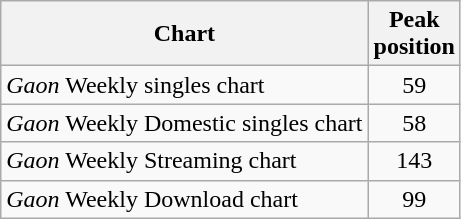<table class="wikitable sortable">
<tr>
<th>Chart</th>
<th>Peak<br>position</th>
</tr>
<tr>
<td><em>Gaon</em> Weekly singles chart</td>
<td align="center">59</td>
</tr>
<tr>
<td><em>Gaon</em> Weekly Domestic singles chart</td>
<td align="center">58</td>
</tr>
<tr>
<td><em>Gaon</em> Weekly Streaming chart</td>
<td align="center">143</td>
</tr>
<tr>
<td><em>Gaon</em> Weekly Download chart</td>
<td align="center">99</td>
</tr>
</table>
